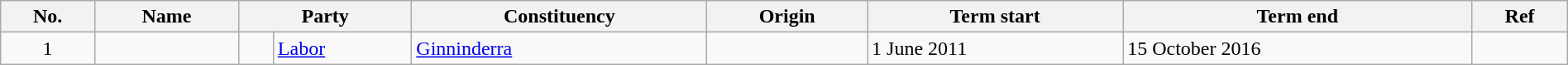<table class="wikitable sortable" width="100%">
<tr>
<th>No.</th>
<th>Name</th>
<th colspan="2">Party</th>
<th>Constituency</th>
<th>Origin</th>
<th>Term start</th>
<th>Term end</th>
<th class=unsortable>Ref</th>
</tr>
<tr>
<td align=center>1</td>
<td></td>
<td> </td>
<td><a href='#'>Labor</a></td>
<td><a href='#'>Ginninderra</a></td>
<td></td>
<td>1 June 2011</td>
<td>15 October 2016</td>
<td align=center></td>
</tr>
</table>
